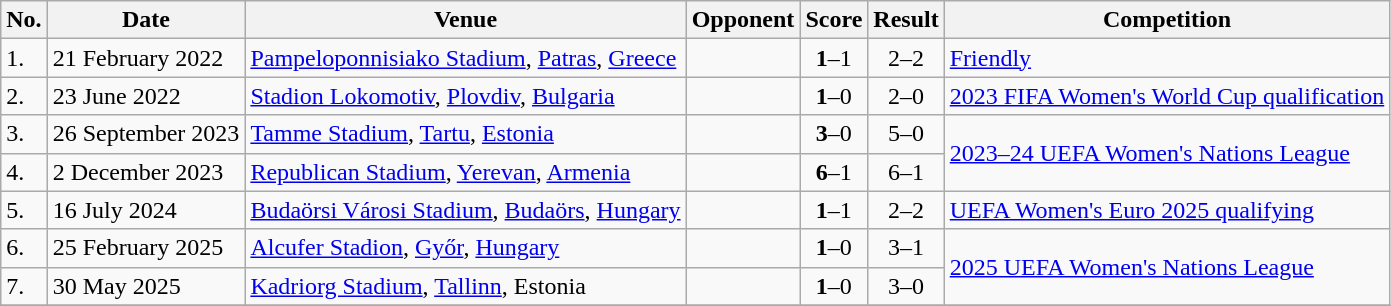<table class="wikitable">
<tr>
<th>No.</th>
<th>Date</th>
<th>Venue</th>
<th>Opponent</th>
<th>Score</th>
<th>Result</th>
<th>Competition</th>
</tr>
<tr>
<td>1.</td>
<td>21 February 2022</td>
<td><a href='#'>Pampeloponnisiako Stadium</a>, <a href='#'>Patras</a>, <a href='#'>Greece</a></td>
<td></td>
<td align=center><strong>1</strong>–1</td>
<td align=center>2–2</td>
<td><a href='#'>Friendly</a></td>
</tr>
<tr>
<td>2.</td>
<td>23 June 2022</td>
<td><a href='#'>Stadion Lokomotiv</a>, <a href='#'>Plovdiv</a>, <a href='#'>Bulgaria</a></td>
<td></td>
<td align=center><strong>1</strong>–0</td>
<td align=center>2–0</td>
<td><a href='#'>2023 FIFA Women's World Cup qualification</a></td>
</tr>
<tr>
<td>3.</td>
<td>26 September 2023</td>
<td><a href='#'>Tamme Stadium</a>, <a href='#'>Tartu</a>, <a href='#'>Estonia</a></td>
<td></td>
<td align=center><strong>3</strong>–0</td>
<td align=center>5–0</td>
<td rowspan=2><a href='#'>2023–24 UEFA Women's Nations League</a></td>
</tr>
<tr>
<td>4.</td>
<td>2 December 2023</td>
<td><a href='#'>Republican Stadium</a>, <a href='#'>Yerevan</a>, <a href='#'>Armenia</a></td>
<td></td>
<td align=center><strong>6</strong>–1</td>
<td align=center>6–1</td>
</tr>
<tr>
<td>5.</td>
<td>16 July 2024</td>
<td><a href='#'>Budaörsi Városi Stadium</a>, <a href='#'>Budaörs</a>, <a href='#'>Hungary</a></td>
<td></td>
<td align=center><strong>1</strong>–1</td>
<td align=center>2–2</td>
<td><a href='#'>UEFA Women's Euro 2025 qualifying</a></td>
</tr>
<tr>
<td>6.</td>
<td>25 February 2025</td>
<td><a href='#'>Alcufer Stadion</a>, <a href='#'>Győr</a>, <a href='#'>Hungary</a></td>
<td></td>
<td align=center><strong>1</strong>–0</td>
<td align=center>3–1</td>
<td rowspan=2><a href='#'>2025 UEFA Women's Nations League</a></td>
</tr>
<tr>
<td>7.</td>
<td>30 May 2025</td>
<td><a href='#'>Kadriorg Stadium</a>, <a href='#'>Tallinn</a>, Estonia</td>
<td></td>
<td align=center><strong>1</strong>–0</td>
<td align=center>3–0</td>
</tr>
<tr>
</tr>
</table>
